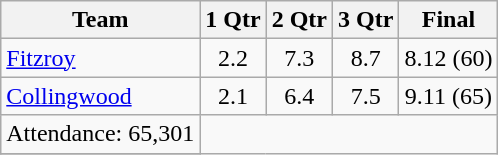<table class="wikitable">
<tr>
<th>Team</th>
<th>1 Qtr</th>
<th>2 Qtr</th>
<th>3 Qtr</th>
<th>Final</th>
</tr>
<tr>
<td><a href='#'>Fitzroy</a></td>
<td align=center>2.2</td>
<td align=center>7.3</td>
<td align=center>8.7</td>
<td align=center>8.12 (60)</td>
</tr>
<tr>
<td><a href='#'>Collingwood</a></td>
<td align=center>2.1</td>
<td align=center>6.4</td>
<td align=center>7.5</td>
<td align=center>9.11 (65)</td>
</tr>
<tr>
<td align=center>Attendance: 65,301</td>
</tr>
<tr>
</tr>
</table>
